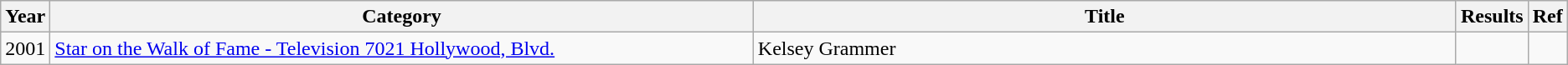<table class="wikitable">
<tr>
<th scope="col" style="width:1em;">Year</th>
<th scope="col" style="width:35em;">Category</th>
<th scope="col" style="width:35em;">Title</th>
<th scope="col" style="width:1em;">Results</th>
<th scope="col" style="width:1em;">Ref</th>
</tr>
<tr>
<td>2001</td>
<td><a href='#'>Star on the Walk of Fame - Television 7021 Hollywood, Blvd.</a></td>
<td>Kelsey Grammer</td>
<td></td>
<td></td>
</tr>
</table>
